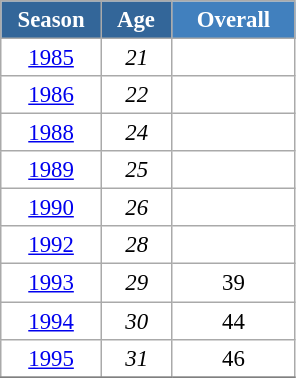<table class="wikitable" style="font-size:95%; text-align:center; border:grey solid 1px; border-collapse:collapse; background:#ffffff;">
<tr>
<th style="background-color:#369; color:white; width:60px;"> Season </th>
<th style="background-color:#369; color:white; width:40px;"> Age </th>
<th style="background-color:#4180be; color:white; width:75px;">Overall</th>
</tr>
<tr>
<td><a href='#'>1985</a></td>
<td><em>21</em></td>
<td></td>
</tr>
<tr>
<td><a href='#'>1986</a></td>
<td><em>22</em></td>
<td></td>
</tr>
<tr>
<td><a href='#'>1988</a></td>
<td><em>24</em></td>
<td></td>
</tr>
<tr>
<td><a href='#'>1989</a></td>
<td><em>25</em></td>
<td></td>
</tr>
<tr>
<td><a href='#'>1990</a></td>
<td><em>26</em></td>
<td></td>
</tr>
<tr>
<td><a href='#'>1992</a></td>
<td><em>28</em></td>
<td></td>
</tr>
<tr>
<td><a href='#'>1993</a></td>
<td><em>29</em></td>
<td>39</td>
</tr>
<tr>
<td><a href='#'>1994</a></td>
<td><em>30</em></td>
<td>44</td>
</tr>
<tr>
<td><a href='#'>1995</a></td>
<td><em>31</em></td>
<td>46</td>
</tr>
<tr>
</tr>
</table>
